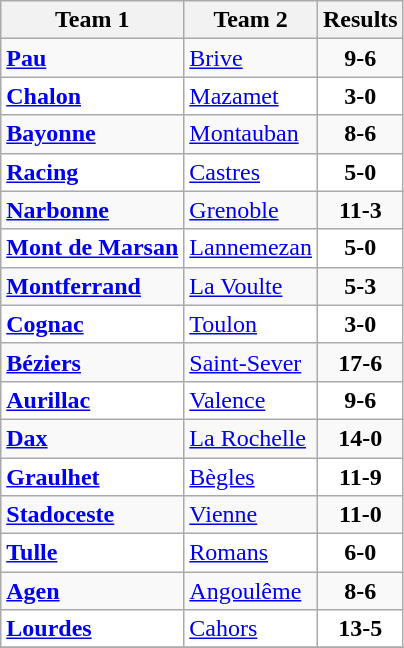<table class="wikitable">
<tr>
<th>Team 1</th>
<th>Team 2</th>
<th>Results</th>
</tr>
<tr>
<td><strong><a href='#'>Pau</a></strong></td>
<td><a href='#'>Brive</a></td>
<td align="center"><strong>9-6</strong></td>
</tr>
<tr bgcolor="white">
<td><strong><a href='#'>Chalon</a></strong></td>
<td><a href='#'>Mazamet</a></td>
<td align="center"><strong>3-0</strong></td>
</tr>
<tr>
<td><strong><a href='#'>Bayonne</a></strong></td>
<td><a href='#'>Montauban</a></td>
<td align="center"><strong>8-6</strong></td>
</tr>
<tr bgcolor="white">
<td><strong><a href='#'>Racing</a></strong></td>
<td><a href='#'>Castres</a></td>
<td align="center"><strong>5-0</strong></td>
</tr>
<tr>
<td><strong><a href='#'>Narbonne</a></strong></td>
<td><a href='#'>Grenoble</a></td>
<td align="center"><strong>11-3</strong></td>
</tr>
<tr bgcolor="white">
<td><strong><a href='#'>Mont de Marsan</a> </strong></td>
<td><a href='#'>Lannemezan</a></td>
<td align="center"><strong>5-0</strong></td>
</tr>
<tr>
<td><strong><a href='#'>Montferrand</a></strong></td>
<td><a href='#'>La Voulte</a></td>
<td align="center"><strong>5-3</strong></td>
</tr>
<tr bgcolor="white">
<td><strong><a href='#'>Cognac</a></strong></td>
<td><a href='#'>Toulon</a></td>
<td align="center"><strong>3-0</strong></td>
</tr>
<tr>
<td><strong><a href='#'>Béziers</a></strong></td>
<td><a href='#'>Saint-Sever</a></td>
<td align="center"><strong>17-6</strong></td>
</tr>
<tr bgcolor="white">
<td><strong><a href='#'>Aurillac</a> </strong></td>
<td><a href='#'>Valence</a></td>
<td align="center"><strong>9-6</strong></td>
</tr>
<tr>
<td><strong><a href='#'>Dax</a></strong></td>
<td><a href='#'>La Rochelle</a></td>
<td align="center"><strong>14-0</strong></td>
</tr>
<tr bgcolor="white">
<td><strong><a href='#'>Graulhet</a></strong></td>
<td><a href='#'>Bègles</a></td>
<td align="center"><strong>11-9</strong></td>
</tr>
<tr>
<td><strong><a href='#'>Stadoceste</a></strong></td>
<td><a href='#'>Vienne</a></td>
<td align="center"><strong>11-0</strong></td>
</tr>
<tr bgcolor="white">
<td><strong><a href='#'>Tulle</a></strong></td>
<td><a href='#'>Romans</a></td>
<td align="center"><strong>6-0</strong></td>
</tr>
<tr>
<td><strong><a href='#'>Agen</a></strong></td>
<td><a href='#'>Angoulême</a></td>
<td align="center"><strong>8-6</strong></td>
</tr>
<tr bgcolor="white">
<td><strong><a href='#'>Lourdes</a></strong></td>
<td><a href='#'>Cahors</a></td>
<td align="center"><strong>13-5</strong></td>
</tr>
<tr>
</tr>
</table>
